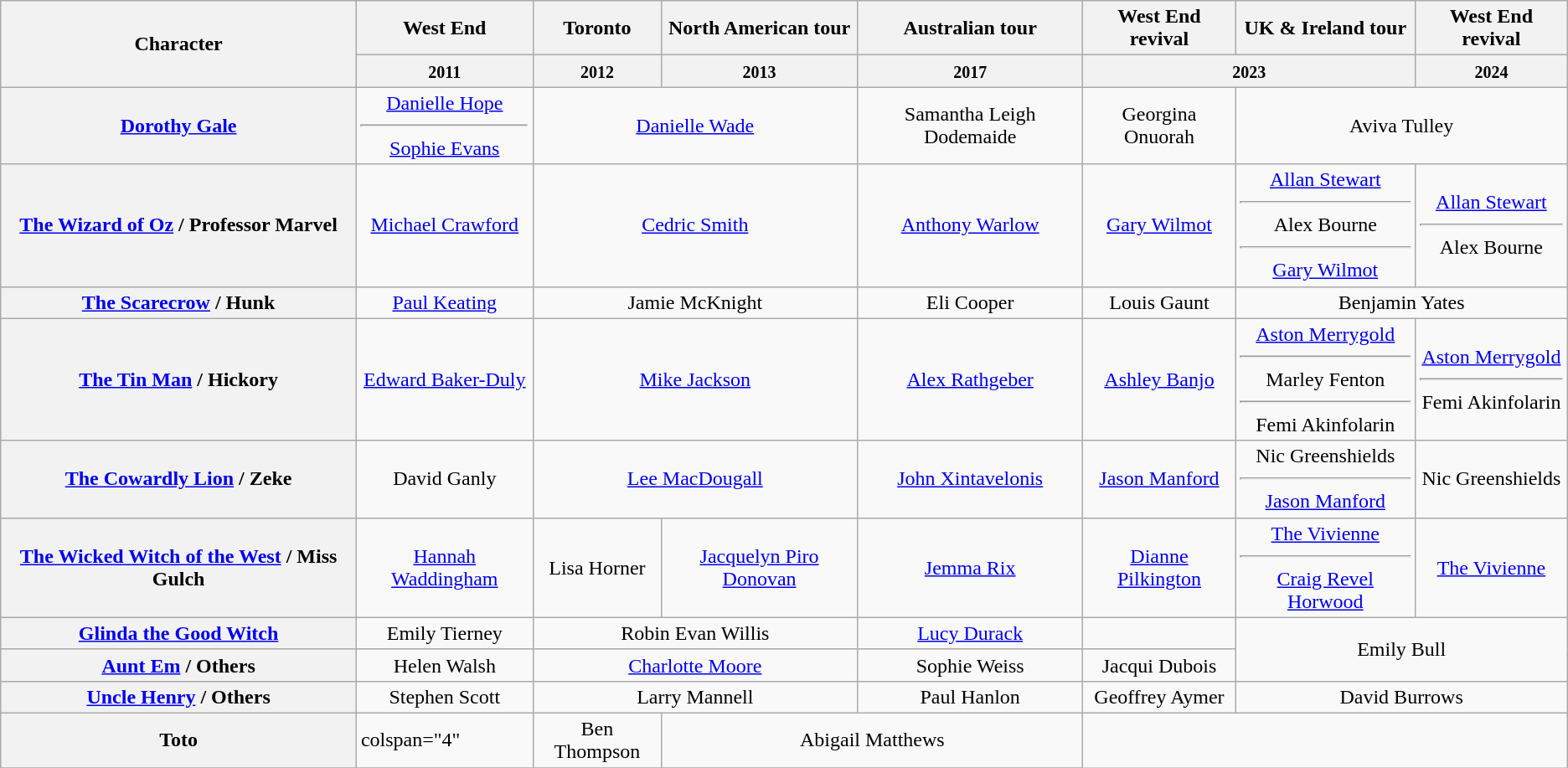<table class="wikitable">
<tr>
<th rowspan=2 scope="col">Character</th>
<th scope="col">West End</th>
<th scope="col">Toronto</th>
<th scope="col">North American tour</th>
<th scope="col">Australian tour</th>
<th scope="col">West End revival</th>
<th scope="col">UK & Ireland tour</th>
<th>West End revival</th>
</tr>
<tr>
<th><small>2011</small></th>
<th><small>2012</small></th>
<th><small>2013</small></th>
<th><small>2017</small></th>
<th colspan=2><small>2023</small></th>
<th><small>2024</small></th>
</tr>
<tr>
<th scope="row"><a href='#'>Dorothy Gale</a></th>
<td style="text-align:center;"><a href='#'>Danielle Hope</a><hr><a href='#'>Sophie Evans</a> </td>
<td colspan=2 style="text-align:center;"><a href='#'>Danielle Wade</a></td>
<td style="text-align:center;">Samantha Leigh Dodemaide</td>
<td colspan=1 style="text-align:center;">Georgina Onuorah</td>
<td colspan="2" style="text-align:center;">Aviva Tulley</td>
</tr>
<tr>
<th scope="row"><a href='#'>The Wizard of Oz</a> / Professor Marvel</th>
<td style="text-align:center;"><a href='#'>Michael Crawford</a></td>
<td colspan=2 style="text-align:center;"><a href='#'>Cedric Smith</a></td>
<td style="text-align:center;"><a href='#'>Anthony Warlow</a></td>
<td style="text-align:center;"><a href='#'>Gary Wilmot</a></td>
<td style="text-align:center;"><a href='#'>Allan Stewart</a><hr>Alex Bourne<hr><a href='#'>Gary Wilmot</a></td>
<td style="text-align:center;"><a href='#'>Allan Stewart</a><hr>Alex Bourne</td>
</tr>
<tr>
<th scope="row"><a href='#'>The Scarecrow</a> / Hunk</th>
<td style="text-align:center;"><a href='#'>Paul Keating</a></td>
<td colspan=2 style="text-align:center;">Jamie McKnight</td>
<td style="text-align:center;">Eli Cooper</td>
<td style="text-align:center;">Louis Gaunt</td>
<td colspan="2" style="text-align:center;">Benjamin Yates</td>
</tr>
<tr>
<th scope="row"><a href='#'>The Tin Man</a> / Hickory</th>
<td style="text-align:center;"><a href='#'>Edward Baker-Duly</a></td>
<td colspan=2 style="text-align:center;"><a href='#'>Mike Jackson</a></td>
<td style="text-align:center;"><a href='#'>Alex Rathgeber</a></td>
<td style="text-align:center;"><a href='#'>Ashley Banjo</a></td>
<td style="text-align:center;"><a href='#'>Aston Merrygold</a><hr>Marley Fenton<hr>Femi Akinfolarin</td>
<td style="text-align:center;"><a href='#'>Aston Merrygold</a><hr>Femi Akinfolarin</td>
</tr>
<tr>
<th scope="row"><a href='#'>The Cowardly Lion</a> / Zeke</th>
<td style="text-align:center;">David Ganly</td>
<td colspan=2 style="text-align:center;"><a href='#'>Lee MacDougall</a></td>
<td style="text-align:center;"><a href='#'>John Xintavelonis</a></td>
<td style="text-align:center;"><a href='#'>Jason Manford</a></td>
<td style="text-align:center;">Nic Greenshields<hr><a href='#'>Jason Manford</a></td>
<td style="text-align:center;">Nic Greenshields</td>
</tr>
<tr>
<th scope="row"><a href='#'>The Wicked Witch of the West</a> / Miss Gulch</th>
<td style="text-align:center;"><a href='#'>Hannah Waddingham</a></td>
<td style="text-align:center;">Lisa Horner</td>
<td style="text-align:center;"><a href='#'>Jacquelyn Piro Donovan</a></td>
<td style="text-align:center;"><a href='#'>Jemma Rix</a></td>
<td style="text-align:center;"><a href='#'>Dianne Pilkington</a></td>
<td style="text-align:center;"><a href='#'>The Vivienne</a><hr><a href='#'>Craig Revel Horwood</a></td>
<td style="text-align:center;"><a href='#'>The Vivienne</a></td>
</tr>
<tr>
<th scope="row"><a href='#'>Glinda the Good Witch</a></th>
<td style="text-align:center;">Emily Tierney</td>
<td colspan=2 style="text-align:center;">Robin Evan Willis</td>
<td style="text-align:center;"><a href='#'>Lucy Durack</a></td>
<td colspan = 1></td>
<td colspan=2 rowspan=2 style="text-align:center;">Emily Bull</td>
</tr>
<tr>
<th scope="row"><a href='#'>Aunt Em</a> / Others</th>
<td style="text-align:center;">Helen Walsh</td>
<td colspan=2 style="text-align:center;"><a href='#'>Charlotte Moore</a></td>
<td align=center>Sophie Weiss</td>
<td colspan=1 style="text-align:center;">Jacqui Dubois</td>
</tr>
<tr>
<th scope="row"><a href='#'>Uncle Henry</a> / Others</th>
<td style="text-align:center;">Stephen Scott</td>
<td colspan=2 style="text-align:center;">Larry Mannell</td>
<td style="text-align:center;">Paul Hanlon</td>
<td colspan=1 style="text-align:center;">Geoffrey Aymer</td>
<td colspan=2 style="text-align:center;">David Burrows</td>
</tr>
<tr>
<th>Toto</th>
<td>colspan="4" </td>
<td colspan=1 style="text-align:center;">Ben Thompson</td>
<td colspan="2" style="text-align:center;">Abigail Matthews</td>
</tr>
<tr>
</tr>
</table>
